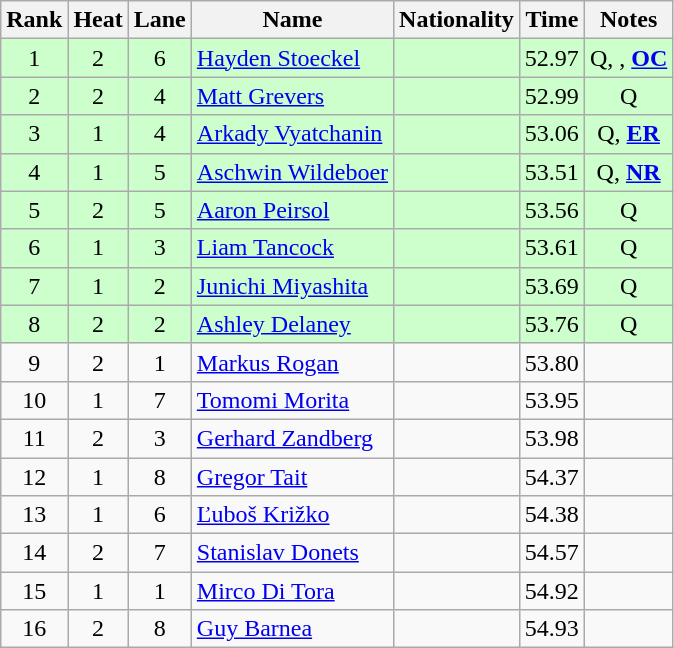<table class="wikitable sortable" style="text-align:center">
<tr>
<th>Rank</th>
<th>Heat</th>
<th>Lane</th>
<th>Name</th>
<th>Nationality</th>
<th>Time</th>
<th>Notes</th>
</tr>
<tr bgcolor=ccffcc>
<td>1</td>
<td>2</td>
<td>6</td>
<td align=left><a href='#'>Hayden Stoeckel</a></td>
<td align=left></td>
<td>52.97</td>
<td>Q, , <strong><a href='#'>OC</a></strong></td>
</tr>
<tr bgcolor=ccffcc>
<td>2</td>
<td>2</td>
<td>4</td>
<td align=left><a href='#'>Matt Grevers</a></td>
<td align=left></td>
<td>52.99</td>
<td>Q</td>
</tr>
<tr bgcolor=ccffcc>
<td>3</td>
<td>1</td>
<td>4</td>
<td align=left><a href='#'>Arkady Vyatchanin</a></td>
<td align=left></td>
<td>53.06</td>
<td>Q, <strong><a href='#'>ER</a></strong></td>
</tr>
<tr bgcolor=ccffcc>
<td>4</td>
<td>1</td>
<td>5</td>
<td align=left><a href='#'>Aschwin Wildeboer</a></td>
<td align=left></td>
<td>53.51</td>
<td>Q, <strong><a href='#'>NR</a></strong></td>
</tr>
<tr bgcolor=ccffcc>
<td>5</td>
<td>2</td>
<td>5</td>
<td align=left><a href='#'>Aaron Peirsol</a></td>
<td align=left></td>
<td>53.56</td>
<td>Q</td>
</tr>
<tr bgcolor=ccffcc>
<td>6</td>
<td>1</td>
<td>3</td>
<td align=left><a href='#'>Liam Tancock</a></td>
<td align=left></td>
<td>53.61</td>
<td>Q</td>
</tr>
<tr bgcolor=ccffcc>
<td>7</td>
<td>1</td>
<td>2</td>
<td align=left><a href='#'>Junichi Miyashita</a></td>
<td align=left></td>
<td>53.69</td>
<td>Q</td>
</tr>
<tr bgcolor=ccffcc>
<td>8</td>
<td>2</td>
<td>2</td>
<td align=left><a href='#'>Ashley Delaney</a></td>
<td align=left></td>
<td>53.76</td>
<td>Q</td>
</tr>
<tr>
<td>9</td>
<td>2</td>
<td>1</td>
<td align=left><a href='#'>Markus Rogan</a></td>
<td align=left></td>
<td>53.80</td>
<td></td>
</tr>
<tr>
<td>10</td>
<td>1</td>
<td>7</td>
<td align=left><a href='#'>Tomomi Morita</a></td>
<td align=left></td>
<td>53.95</td>
<td></td>
</tr>
<tr>
<td>11</td>
<td>2</td>
<td>3</td>
<td align=left><a href='#'>Gerhard Zandberg</a></td>
<td align=left></td>
<td>53.98</td>
<td></td>
</tr>
<tr>
<td>12</td>
<td>1</td>
<td>8</td>
<td align=left><a href='#'>Gregor Tait</a></td>
<td align=left></td>
<td>54.37</td>
<td></td>
</tr>
<tr>
<td>13</td>
<td>1</td>
<td>6</td>
<td align=left><a href='#'>Ľuboš Križko</a></td>
<td align=left></td>
<td>54.38</td>
<td></td>
</tr>
<tr>
<td>14</td>
<td>2</td>
<td>7</td>
<td align=left><a href='#'>Stanislav Donets</a></td>
<td align=left></td>
<td>54.57</td>
<td></td>
</tr>
<tr>
<td>15</td>
<td>1</td>
<td>1</td>
<td align=left><a href='#'>Mirco Di Tora</a></td>
<td align=left></td>
<td>54.92</td>
<td></td>
</tr>
<tr>
<td>16</td>
<td>2</td>
<td>8</td>
<td align=left><a href='#'>Guy Barnea</a></td>
<td align=left></td>
<td>54.93</td>
<td></td>
</tr>
</table>
